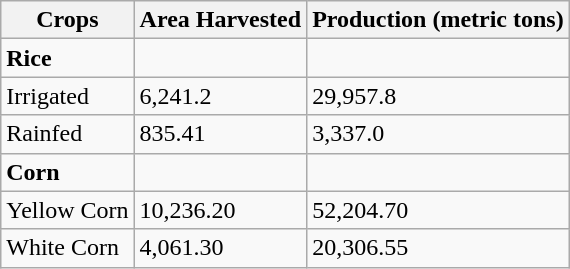<table class="wikitable">
<tr>
<th>Crops</th>
<th>Area Harvested</th>
<th>Production (metric tons)</th>
</tr>
<tr>
<td><strong>Rice</strong></td>
<td></td>
<td></td>
</tr>
<tr>
<td>Irrigated</td>
<td>6,241.2</td>
<td>29,957.8</td>
</tr>
<tr>
<td>Rainfed</td>
<td>835.41</td>
<td>3,337.0</td>
</tr>
<tr>
<td><strong>Corn</strong></td>
<td></td>
<td></td>
</tr>
<tr>
<td>Yellow Corn</td>
<td>10,236.20</td>
<td>52,204.70</td>
</tr>
<tr>
<td>White Corn</td>
<td>4,061.30</td>
<td>20,306.55</td>
</tr>
</table>
